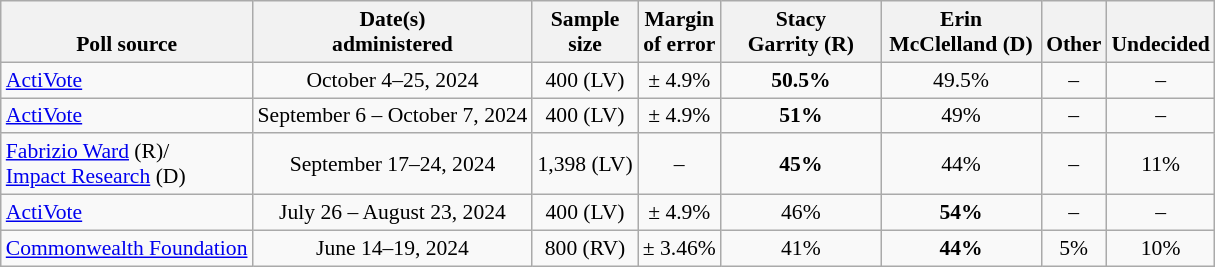<table class="wikitable" style="font-size:90%;text-align:center;">
<tr valign=bottom>
<th>Poll source</th>
<th>Date(s)<br>administered</th>
<th>Sample<br>size</th>
<th>Margin<br>of error</th>
<th style="width:100px;">Stacy<br>Garrity (R)</th>
<th style="width:100px;">Erin<br>McClelland (D)</th>
<th>Other</th>
<th>Undecided</th>
</tr>
<tr>
<td style="text-align:left;"><a href='#'>ActiVote</a></td>
<td data-sort-value="2024-05-07">October 4–25, 2024</td>
<td>400 (LV)</td>
<td>± 4.9%</td>
<td><strong>50.5%</strong></td>
<td>49.5%</td>
<td>–</td>
<td>–</td>
</tr>
<tr>
<td style="text-align:left;"><a href='#'>ActiVote</a></td>
<td data-sort-value="2024-05-07">September 6 – October 7, 2024</td>
<td>400 (LV)</td>
<td>± 4.9%</td>
<td><strong>51%</strong></td>
<td>49%</td>
<td>–</td>
<td>–</td>
</tr>
<tr>
<td style="text-align:left;"><a href='#'>Fabrizio Ward</a> (R)/<a href='#'><br>Impact Research</a> (D)</td>
<td data-sort-value="2024-05-07">September 17–24, 2024</td>
<td>1,398 (LV)</td>
<td>–</td>
<td><strong>45%</strong></td>
<td>44%</td>
<td>–</td>
<td>11%</td>
</tr>
<tr>
<td style="text-align:left;"><a href='#'>ActiVote</a></td>
<td data-sort-value="2024-07-30">July 26 – August 23, 2024</td>
<td>400 (LV)</td>
<td>± 4.9%</td>
<td>46%</td>
<td><strong>54%</strong></td>
<td>–</td>
<td>–</td>
</tr>
<tr>
<td style="text-align:left;"><a href='#'>Commonwealth Foundation</a></td>
<td data-sort-value="2024-05-07">June 14–19, 2024</td>
<td>800 (RV)</td>
<td>± 3.46%</td>
<td>41%</td>
<td><strong>44%</strong></td>
<td>5%</td>
<td>10%</td>
</tr>
</table>
